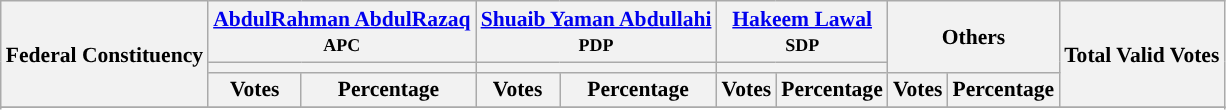<table class="wikitable sortable" style=" font-size: 90%">
<tr>
<th rowspan="3">Federal Constituency</th>
<th colspan="2"><a href='#'>AbdulRahman AbdulRazaq</a><br><small>APC</small></th>
<th colspan="2"><a href='#'>Shuaib Yaman Abdullahi</a><br><small>PDP</small></th>
<th colspan="2"><a href='#'>Hakeem Lawal</a><br><small>SDP</small></th>
<th colspan="2" rowspan="2">Others</th>
<th rowspan="3">Total Valid Votes</th>
</tr>
<tr>
<th colspan=2 style="background-color:"></th>
<th colspan=2 style="background-color:"></th>
<th colspan=2 style="background-color:"></th>
</tr>
<tr>
<th>Votes</th>
<th>Percentage</th>
<th>Votes</th>
<th>Percentage</th>
<th>Votes</th>
<th>Percentage</th>
<th>Votes</th>
<th>Percentage</th>
</tr>
<tr>
</tr>
<tr>
</tr>
<tr style="background-color:#">
</tr>
<tr>
</tr>
<tr style="background-color:#">
</tr>
<tr>
</tr>
<tr style="background-color:#">
</tr>
<tr>
</tr>
<tr style="background-color:#">
</tr>
<tr>
</tr>
<tr style="background-color:#">
</tr>
<tr>
</tr>
<tr style="background-color:#">
</tr>
<tr>
</tr>
<tr>
</tr>
</table>
